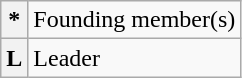<table class="wikitable">
<tr>
<th>*</th>
<td>Founding member(s)</td>
</tr>
<tr>
<th><strong>L</strong></th>
<td>Leader</td>
</tr>
</table>
